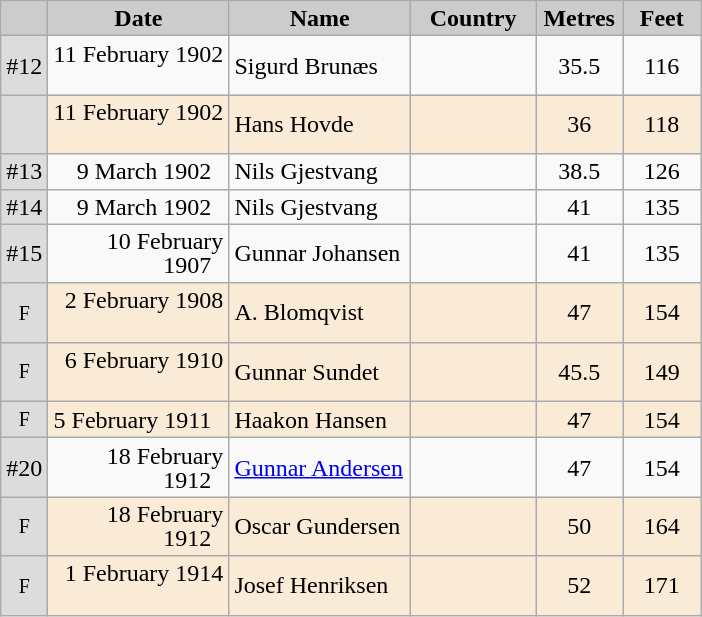<table class="wikitable sortable" style="text-align:left; line-height:16px; width:37%;">
<tr>
<th style="background-color: #ccc;" width="15"></th>
<th style="background-color: #ccc;" width="140">Date</th>
<th style="background-color: #ccc;" width="135">Name</th>
<th style="background-color: #ccc;" width="85">Country</th>
<th style="background-color: #ccc;" width="52">Metres</th>
<th style="background-color: #ccc;" width="52">Feet</th>
</tr>
<tr>
<td bgcolor=gainsboro align=center>#12</td>
<td align=right>11 February 1902  </td>
<td>Sigurd Brunæs</td>
<td></td>
<td align=center>35.5</td>
<td align=center>116</td>
</tr>
<tr bgcolor=#FAEBD7>
<td bgcolor=gainsboro align=center><small></small></td>
<td align=right>11 February 1902  </td>
<td>Hans Hovde</td>
<td></td>
<td align=center>36</td>
<td align=center>118</td>
</tr>
<tr>
<td bgcolor=gainsboro align=center>#13</td>
<td align=right>9 March 1902  </td>
<td>Nils Gjestvang</td>
<td></td>
<td align=center>38.5</td>
<td align=center>126</td>
</tr>
<tr>
<td bgcolor=gainsboro align=center>#14</td>
<td align=right>9 March 1902  </td>
<td>Nils Gjestvang</td>
<td></td>
<td align=center>41</td>
<td align=center>135</td>
</tr>
<tr>
<td bgcolor=gainsboro align=center>#15</td>
<td align=right>10 February 1907  </td>
<td>Gunnar Johansen</td>
<td></td>
<td align=center>41</td>
<td align=center>135</td>
</tr>
<tr bgcolor=#FAEBD7>
<td bgcolor=gainsboro align=center><small>F</small></td>
<td align=right>2 February 1908  </td>
<td>A. Blomqvist</td>
<td></td>
<td align=center>47</td>
<td align=center>154</td>
</tr>
<tr bgcolor=#FAEBD7>
<td bgcolor=gainsboro align=center><small>F</small></td>
<td align=right>6 February 1910  </td>
<td>Gunnar Sundet</td>
<td></td>
<td align=center>45.5</td>
<td align=center>149</td>
</tr>
<tr bgcolor=#FAEBD7>
<td bgcolor=gainsboro align=center><small>F</small></td>
<td align=right>5 February 1911  </td>
<td>Haakon Hansen</td>
<td></td>
<td align=center>47</td>
<td align=center>154</td>
</tr>
<tr>
<td bgcolor=gainsboro align=center>#20</td>
<td align=right>18 February 1912  </td>
<td><a href='#'>Gunnar Andersen</a></td>
<td></td>
<td align=center>47</td>
<td align=center>154</td>
</tr>
<tr bgcolor=#FAEBD7>
<td bgcolor=gainsboro align=center><small>F</small></td>
<td align=right>18 February 1912  </td>
<td>Oscar Gundersen</td>
<td></td>
<td align=center>50</td>
<td align=center>164</td>
</tr>
<tr bgcolor=#FAEBD7>
<td bgcolor=gainsboro align=center><small>F</small></td>
<td align=right>1 February 1914  </td>
<td>Josef Henriksen</td>
<td></td>
<td align=center>52</td>
<td align=center>171</td>
</tr>
</table>
